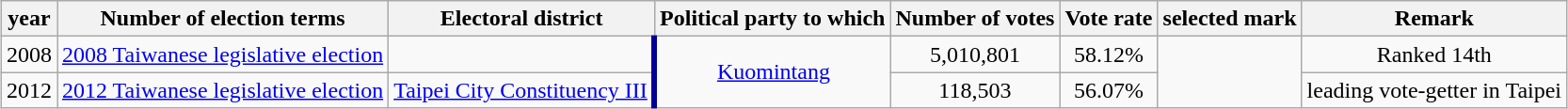<table class="wikitable" style="text-align: center; margin: 1em auto;">
<tr>
<th>year</th>
<th>Number of election terms</th>
<th>Electoral district</th>
<th>Political party to which</th>
<th>Number of votes</th>
<th>Vote rate</th>
<th>selected mark</th>
<th>Remark</th>
</tr>
<tr>
<td>2008</td>
<td><a href='#'>2008 Taiwanese legislative election</a></td>
<td></td>
<td rowspan="2" style="border-left:4px solid #000099;"><a href='#'>Kuomintang</a></td>
<td>5,010,801</td>
<td>58.12%</td>
<td rowspan="2"></td>
<td>Ranked 14th</td>
</tr>
<tr>
<td>2012</td>
<td><a href='#'>2012 Taiwanese legislative election</a></td>
<td><a href='#'>Taipei City Constituency III</a></td>
<td>118,503</td>
<td>56.07%</td>
<td>leading vote-getter in Taipei</td>
</tr>
</table>
